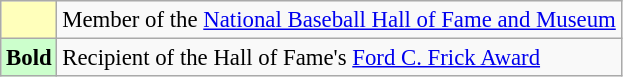<table class="wikitable" style="font-size:95%">
<tr>
<th scope="row" style="background-color:#ffffbb;"></th>
<td>Member of the <a href='#'>National Baseball Hall of Fame and Museum</a></td>
</tr>
<tr>
<th scope="row" style="background:#cfc;"><strong>Bold</strong></th>
<td>Recipient of the Hall of Fame's <a href='#'>Ford C. Frick Award</a></td>
</tr>
</table>
